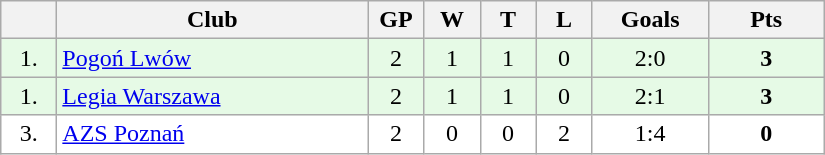<table class="wikitable">
<tr>
<th width="30"></th>
<th width="200">Club</th>
<th width="30">GP</th>
<th width="30">W</th>
<th width="30">T</th>
<th width="30">L</th>
<th width="70">Goals</th>
<th width="70">Pts</th>
</tr>
<tr bgcolor="#e6fae6" align="center">
<td>1.</td>
<td align="left"><a href='#'>Pogoń Lwów</a></td>
<td>2</td>
<td>1</td>
<td>1</td>
<td>0</td>
<td>2:0</td>
<td><strong>3</strong></td>
</tr>
<tr bgcolor="#e6fae6" align="center">
<td>1.</td>
<td align="left"><a href='#'>Legia Warszawa</a></td>
<td>2</td>
<td>1</td>
<td>1</td>
<td>0</td>
<td>2:1</td>
<td><strong>3</strong></td>
</tr>
<tr bgcolor="#FFFFFF" align="center">
<td>3.</td>
<td align="left"><a href='#'>AZS Poznań</a></td>
<td>2</td>
<td>0</td>
<td>0</td>
<td>2</td>
<td>1:4</td>
<td><strong>0</strong></td>
</tr>
</table>
